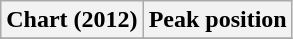<table class="wikitable sortable" border="1">
<tr>
<th>Chart (2012)</th>
<th>Peak position</th>
</tr>
<tr>
</tr>
</table>
